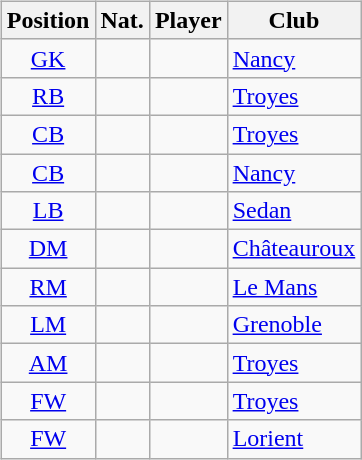<table style="width:100%;">
<tr>
<td width="50%"><br><table class="sortable wikitable" style="text-align: center;">
<tr>
<th>Position</th>
<th>Nat.</th>
<th>Player</th>
<th>Club</th>
</tr>
<tr>
<td><a href='#'>GK</a></td>
<td></td>
<td align=left></td>
<td align=left><a href='#'>Nancy</a></td>
</tr>
<tr>
<td><a href='#'>RB</a></td>
<td></td>
<td align=left></td>
<td align=left><a href='#'>Troyes</a></td>
</tr>
<tr>
<td><a href='#'>CB</a></td>
<td></td>
<td align=left></td>
<td align=left><a href='#'>Troyes</a></td>
</tr>
<tr>
<td><a href='#'>CB</a></td>
<td></td>
<td align=left></td>
<td align=left><a href='#'>Nancy</a></td>
</tr>
<tr>
<td><a href='#'>LB</a></td>
<td></td>
<td align=left></td>
<td align=left><a href='#'>Sedan</a></td>
</tr>
<tr>
<td><a href='#'>DM</a></td>
<td></td>
<td align=left></td>
<td align=left><a href='#'>Châteauroux</a></td>
</tr>
<tr>
<td><a href='#'>RM</a></td>
<td></td>
<td align=left></td>
<td align=left><a href='#'>Le Mans</a></td>
</tr>
<tr>
<td><a href='#'>LM</a></td>
<td></td>
<td align=left></td>
<td align=left><a href='#'>Grenoble</a></td>
</tr>
<tr>
<td><a href='#'>AM</a></td>
<td></td>
<td align=left></td>
<td align=left><a href='#'>Troyes</a></td>
</tr>
<tr>
<td><a href='#'>FW</a></td>
<td></td>
<td align=left></td>
<td align=left><a href='#'>Troyes</a></td>
</tr>
<tr>
<td><a href='#'>FW</a></td>
<td></td>
<td align=left></td>
<td align=left><a href='#'>Lorient</a></td>
</tr>
</table>
</td>
<td width="50%"><br><div>












</div></td>
</tr>
</table>
